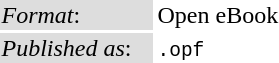<table style="text-align:left;">
<tr>
<td style="background:#ddd; width:100px;"><em>Format</em>:</td>
<td>Open eBook</td>
</tr>
<tr>
<td style="background:#ddd;"><em>Published as</em>:</td>
<td><code>.opf</code></td>
</tr>
</table>
